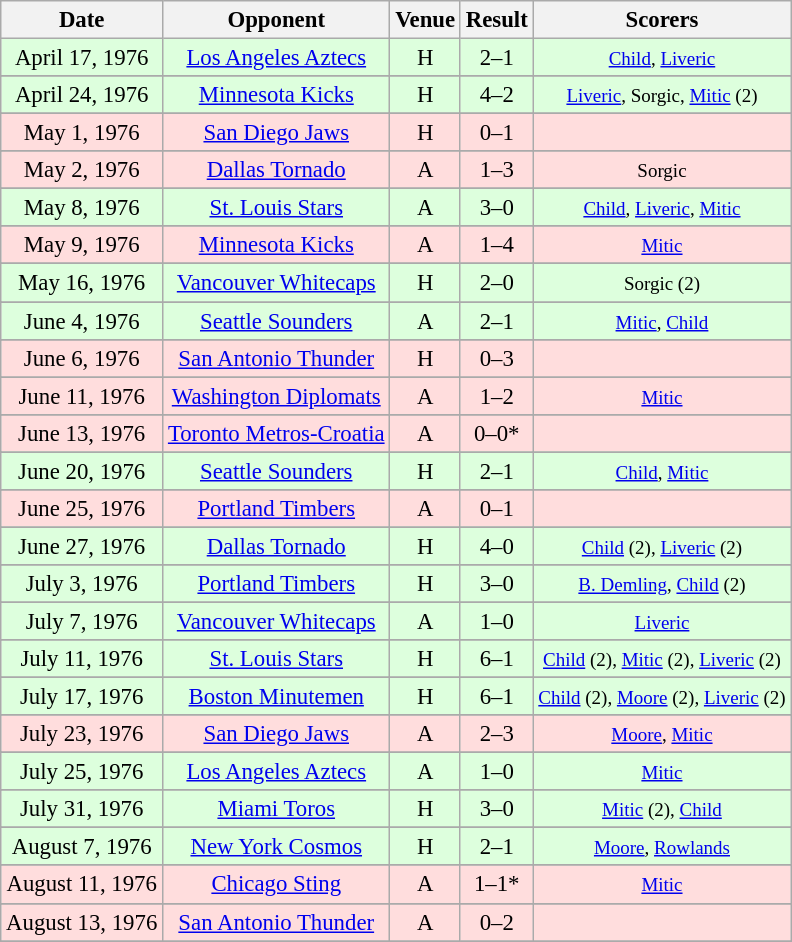<table class="wikitable" style="font-size:95%; text-align:center">
<tr>
<th>Date</th>
<th>Opponent</th>
<th>Venue</th>
<th>Result</th>
<th>Scorers</th>
</tr>
<tr bgcolor="#ddffdd">
<td>April 17, 1976</td>
<td><a href='#'>Los Angeles Aztecs</a></td>
<td>H</td>
<td>2–1</td>
<td><small><a href='#'>Child</a>, <a href='#'>Liveric</a></small></td>
</tr>
<tr>
</tr>
<tr bgcolor="#ddffdd">
<td>April 24, 1976</td>
<td><a href='#'>Minnesota Kicks</a></td>
<td>H</td>
<td>4–2</td>
<td><small><a href='#'>Liveric</a>, Sorgic, <a href='#'>Mitic</a> (2)</small></td>
</tr>
<tr>
</tr>
<tr bgcolor="#ffdddd">
<td>May 1, 1976</td>
<td><a href='#'>San Diego Jaws</a></td>
<td>H</td>
<td>0–1</td>
<td><small></small></td>
</tr>
<tr>
</tr>
<tr bgcolor="#ffdddd">
<td>May 2, 1976</td>
<td><a href='#'>Dallas Tornado</a></td>
<td>A</td>
<td>1–3</td>
<td><small>Sorgic</small></td>
</tr>
<tr>
</tr>
<tr bgcolor="#ddffdd">
<td>May 8, 1976</td>
<td><a href='#'>St. Louis Stars</a></td>
<td>A</td>
<td>3–0</td>
<td><small><a href='#'>Child</a>, <a href='#'>Liveric</a>, <a href='#'>Mitic</a></small></td>
</tr>
<tr>
</tr>
<tr bgcolor="#ffdddd">
<td>May 9, 1976</td>
<td><a href='#'>Minnesota Kicks</a></td>
<td>A</td>
<td>1–4</td>
<td><small><a href='#'>Mitic</a></small></td>
</tr>
<tr>
</tr>
<tr bgcolor="#ddffdd">
<td>May 16, 1976</td>
<td><a href='#'>Vancouver Whitecaps</a></td>
<td>H</td>
<td>2–0</td>
<td><small>Sorgic (2)</small></td>
</tr>
<tr>
</tr>
<tr bgcolor="#ddffdd">
<td>June 4, 1976</td>
<td><a href='#'>Seattle Sounders</a></td>
<td>A</td>
<td>2–1</td>
<td><small><a href='#'>Mitic</a>, <a href='#'>Child</a></small></td>
</tr>
<tr>
</tr>
<tr bgcolor="#ffdddd">
<td>June 6, 1976</td>
<td><a href='#'>San Antonio Thunder</a></td>
<td>H</td>
<td>0–3</td>
<td><small></small></td>
</tr>
<tr>
</tr>
<tr bgcolor="#ffdddd">
<td>June 11, 1976</td>
<td><a href='#'>Washington Diplomats</a></td>
<td>A</td>
<td>1–2</td>
<td><small><a href='#'>Mitic</a></small></td>
</tr>
<tr>
</tr>
<tr bgcolor="#ffdddd">
<td>June 13, 1976</td>
<td><a href='#'>Toronto Metros-Croatia</a></td>
<td>A</td>
<td>0–0*</td>
<td><small></small></td>
</tr>
<tr>
</tr>
<tr bgcolor="#ddffdd">
<td>June 20, 1976</td>
<td><a href='#'>Seattle Sounders</a></td>
<td>H</td>
<td>2–1</td>
<td><small><a href='#'>Child</a>, <a href='#'>Mitic</a></small></td>
</tr>
<tr>
</tr>
<tr bgcolor="#ffdddd">
<td>June 25, 1976</td>
<td><a href='#'>Portland Timbers</a></td>
<td>A</td>
<td>0–1</td>
<td><small></small></td>
</tr>
<tr>
</tr>
<tr bgcolor="#ddffdd">
<td>June 27, 1976</td>
<td><a href='#'>Dallas Tornado</a></td>
<td>H</td>
<td>4–0</td>
<td><small><a href='#'>Child</a> (2), <a href='#'>Liveric</a> (2)</small></td>
</tr>
<tr>
</tr>
<tr bgcolor="#ddffdd">
<td>July 3, 1976</td>
<td><a href='#'>Portland Timbers</a></td>
<td>H</td>
<td>3–0</td>
<td><small><a href='#'>B. Demling</a>, <a href='#'>Child</a> (2)</small></td>
</tr>
<tr>
</tr>
<tr bgcolor="#ddffdd">
<td>July 7, 1976</td>
<td><a href='#'>Vancouver Whitecaps</a></td>
<td>A</td>
<td>1–0</td>
<td><small><a href='#'>Liveric</a></small></td>
</tr>
<tr>
</tr>
<tr bgcolor="#ddffdd">
<td>July 11, 1976</td>
<td><a href='#'>St. Louis Stars</a></td>
<td>H</td>
<td>6–1</td>
<td><small><a href='#'>Child</a> (2), <a href='#'>Mitic</a> (2), <a href='#'>Liveric</a> (2)</small></td>
</tr>
<tr>
</tr>
<tr bgcolor="#ddffdd">
<td>July 17, 1976</td>
<td><a href='#'>Boston Minutemen</a></td>
<td>H</td>
<td>6–1</td>
<td><small><a href='#'>Child</a> (2), <a href='#'>Moore</a> (2), <a href='#'>Liveric</a> (2)</small></td>
</tr>
<tr>
</tr>
<tr bgcolor="#ffdddd">
<td>July 23, 1976</td>
<td><a href='#'>San Diego Jaws</a></td>
<td>A</td>
<td>2–3</td>
<td><small><a href='#'>Moore</a>, <a href='#'>Mitic</a></small></td>
</tr>
<tr>
</tr>
<tr bgcolor="#ddffdd">
<td>July 25, 1976</td>
<td><a href='#'>Los Angeles Aztecs</a></td>
<td>A</td>
<td>1–0</td>
<td><small><a href='#'>Mitic</a></small></td>
</tr>
<tr>
</tr>
<tr bgcolor="#ddffdd">
<td>July 31, 1976</td>
<td><a href='#'>Miami Toros</a></td>
<td>H</td>
<td>3–0</td>
<td><small><a href='#'>Mitic</a> (2), <a href='#'>Child</a></small></td>
</tr>
<tr>
</tr>
<tr bgcolor="#ddffdd">
<td>August 7, 1976</td>
<td><a href='#'>New York Cosmos</a></td>
<td>H</td>
<td>2–1</td>
<td><small><a href='#'>Moore</a>, <a href='#'>Rowlands</a></small></td>
</tr>
<tr>
</tr>
<tr bgcolor="#ffdddd">
<td>August 11, 1976</td>
<td><a href='#'>Chicago Sting</a></td>
<td>A</td>
<td>1–1*</td>
<td><small><a href='#'>Mitic</a></small></td>
</tr>
<tr>
</tr>
<tr bgcolor="#ffdddd">
<td>August 13, 1976</td>
<td><a href='#'>San Antonio Thunder</a></td>
<td>A</td>
<td>0–2</td>
<td><small></small></td>
</tr>
<tr>
</tr>
</table>
